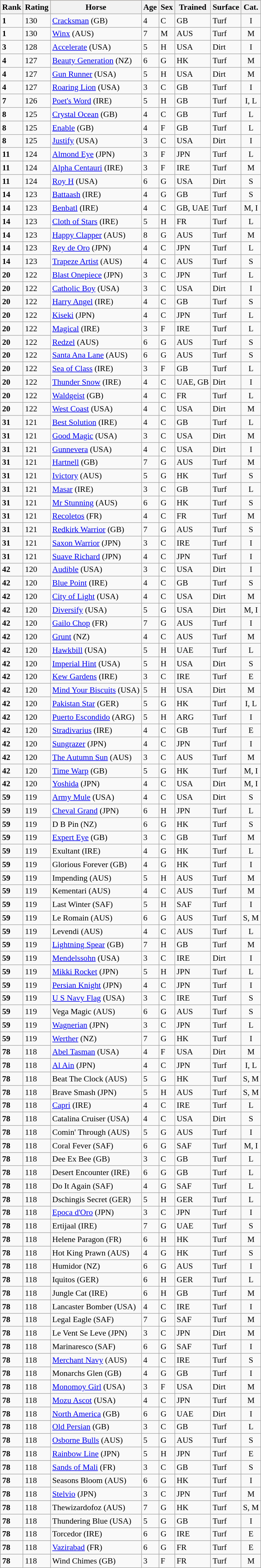<table class="wikitable sortable" style="font-size:90%">
<tr style="background:tan; text-align:center;">
<th><strong>Rank</strong><br></th>
<th><strong>Rating</strong><br></th>
<th><strong>Horse</strong><br></th>
<th><strong>Age</strong><br></th>
<th><strong>Sex</strong><br></th>
<th><strong>Trained</strong><br></th>
<th><strong>Surface</strong><br></th>
<th><strong>Cat.</strong><br></th>
</tr>
<tr>
<td><strong>1</strong></td>
<td>130</td>
<td><a href='#'>Cracksman</a> (GB)</td>
<td>4</td>
<td>C</td>
<td>GB</td>
<td>Turf</td>
<td align=center>I</td>
</tr>
<tr>
<td><strong>1</strong></td>
<td>130</td>
<td><a href='#'>Winx</a> (AUS)</td>
<td>7</td>
<td>M</td>
<td>AUS</td>
<td>Turf</td>
<td align=center>M</td>
</tr>
<tr>
<td><strong>3</strong></td>
<td>128</td>
<td><a href='#'>Accelerate</a> (USA)</td>
<td>5</td>
<td>H</td>
<td>USA</td>
<td>Dirt</td>
<td align=center>I</td>
</tr>
<tr>
<td><strong>4</strong></td>
<td>127</td>
<td><a href='#'>Beauty Generation</a> (NZ)</td>
<td>6</td>
<td>G</td>
<td>HK</td>
<td>Turf</td>
<td align=center>M</td>
</tr>
<tr>
<td><strong>4</strong></td>
<td>127</td>
<td><a href='#'>Gun Runner</a> (USA)</td>
<td>5</td>
<td>H</td>
<td>USA</td>
<td>Dirt</td>
<td align=center>M</td>
</tr>
<tr>
<td><strong>4</strong></td>
<td>127</td>
<td><a href='#'>Roaring Lion</a> (USA)</td>
<td>3</td>
<td>C</td>
<td>GB</td>
<td>Turf</td>
<td align=center>I</td>
</tr>
<tr>
<td><strong>7</strong></td>
<td>126</td>
<td><a href='#'>Poet's Word</a> (IRE)</td>
<td>5</td>
<td>H</td>
<td>GB</td>
<td>Turf</td>
<td align=center>I, L</td>
</tr>
<tr>
<td><strong>8</strong></td>
<td>125</td>
<td><a href='#'>Crystal Ocean</a> (GB)</td>
<td>4</td>
<td>C</td>
<td>GB</td>
<td>Turf</td>
<td align=center>L</td>
</tr>
<tr>
<td><strong>8</strong></td>
<td>125</td>
<td><a href='#'>Enable</a> (GB)</td>
<td>4</td>
<td>F</td>
<td>GB</td>
<td>Turf</td>
<td align=center>L</td>
</tr>
<tr>
<td><strong>8</strong></td>
<td>125</td>
<td><a href='#'>Justify</a> (USA)</td>
<td>3</td>
<td>C</td>
<td>USA</td>
<td>Dirt</td>
<td align=center>I</td>
</tr>
<tr>
<td><strong>11</strong></td>
<td>124</td>
<td><a href='#'>Almond Eye</a> (JPN)</td>
<td>3</td>
<td>F</td>
<td>JPN</td>
<td>Turf</td>
<td align=center>L</td>
</tr>
<tr>
<td><strong>11</strong></td>
<td>124</td>
<td><a href='#'>Alpha Centauri</a> (IRE)</td>
<td>3</td>
<td>F</td>
<td>IRE</td>
<td>Turf</td>
<td align=center>M</td>
</tr>
<tr>
<td><strong>11</strong></td>
<td>124</td>
<td><a href='#'>Roy H</a> (USA)</td>
<td>6</td>
<td>G</td>
<td>USA</td>
<td>Dirt</td>
<td align=center>S</td>
</tr>
<tr>
<td><strong>14</strong></td>
<td>123</td>
<td><a href='#'>Battaash</a> (IRE)</td>
<td>4</td>
<td>G</td>
<td>GB</td>
<td>Turf</td>
<td align=center>S</td>
</tr>
<tr>
<td><strong>14</strong></td>
<td>123</td>
<td><a href='#'>Benbatl</a> (IRE)</td>
<td>4</td>
<td>C</td>
<td>GB, UAE</td>
<td>Turf</td>
<td align=center>M, I</td>
</tr>
<tr>
<td><strong>14</strong></td>
<td>123</td>
<td><a href='#'>Cloth of Stars</a> (IRE)</td>
<td>5</td>
<td>H</td>
<td>FR</td>
<td>Turf</td>
<td align=center>L</td>
</tr>
<tr>
<td><strong>14</strong></td>
<td>123</td>
<td><a href='#'>Happy Clapper</a> (AUS)</td>
<td>8</td>
<td>G</td>
<td>AUS</td>
<td>Turf</td>
<td align=center>M</td>
</tr>
<tr>
<td><strong>14</strong></td>
<td>123</td>
<td><a href='#'>Rey de Oro</a> (JPN)</td>
<td>4</td>
<td>C</td>
<td>JPN</td>
<td>Turf</td>
<td align=center>L</td>
</tr>
<tr>
<td><strong>14</strong></td>
<td>123</td>
<td><a href='#'>Trapeze Artist</a> (AUS)</td>
<td>4</td>
<td>C</td>
<td>AUS</td>
<td>Turf</td>
<td align=center>S</td>
</tr>
<tr>
<td><strong>20</strong></td>
<td>122</td>
<td><a href='#'>Blast Onepiece</a> (JPN)</td>
<td>3</td>
<td>C</td>
<td>JPN</td>
<td>Turf</td>
<td align=center>L</td>
</tr>
<tr>
<td><strong>20</strong></td>
<td>122</td>
<td><a href='#'>Catholic Boy</a> (USA)</td>
<td>3</td>
<td>C</td>
<td>USA</td>
<td>Dirt</td>
<td align=center>I</td>
</tr>
<tr>
<td><strong>20</strong></td>
<td>122</td>
<td><a href='#'>Harry Angel</a> (IRE)</td>
<td>4</td>
<td>C</td>
<td>GB</td>
<td>Turf</td>
<td align=center>S</td>
</tr>
<tr>
<td><strong>20</strong></td>
<td>122</td>
<td><a href='#'>Kiseki</a> (JPN)</td>
<td>4</td>
<td>C</td>
<td>JPN</td>
<td>Turf</td>
<td align=center>L</td>
</tr>
<tr>
<td><strong>20</strong></td>
<td>122</td>
<td><a href='#'>Magical</a> (IRE)</td>
<td>3</td>
<td>F</td>
<td>IRE</td>
<td>Turf</td>
<td align=center>L</td>
</tr>
<tr>
<td><strong>20</strong></td>
<td>122</td>
<td><a href='#'>Redzel</a> (AUS)</td>
<td>6</td>
<td>G</td>
<td>AUS</td>
<td>Turf</td>
<td align=center>S</td>
</tr>
<tr>
<td><strong>20</strong></td>
<td>122</td>
<td><a href='#'>Santa Ana Lane</a> (AUS)</td>
<td>6</td>
<td>G</td>
<td>AUS</td>
<td>Turf</td>
<td align=center>S</td>
</tr>
<tr>
<td><strong>20</strong></td>
<td>122</td>
<td><a href='#'>Sea of Class</a> (IRE)</td>
<td>3</td>
<td>F</td>
<td>GB</td>
<td>Turf</td>
<td align=center>L</td>
</tr>
<tr>
<td><strong>20</strong></td>
<td>122</td>
<td><a href='#'>Thunder Snow</a> (IRE)</td>
<td>4</td>
<td>C</td>
<td>UAE, GB</td>
<td>Dirt</td>
<td align=center>I</td>
</tr>
<tr>
<td><strong>20</strong></td>
<td>122</td>
<td><a href='#'>Waldgeist</a> (GB)</td>
<td>4</td>
<td>C</td>
<td>FR</td>
<td>Turf</td>
<td align=center>L</td>
</tr>
<tr>
<td><strong>20</strong></td>
<td>122</td>
<td><a href='#'>West Coast</a> (USA)</td>
<td>4</td>
<td>C</td>
<td>USA</td>
<td>Dirt</td>
<td align=center>M</td>
</tr>
<tr>
<td><strong>31</strong></td>
<td>121</td>
<td><a href='#'>Best Solution</a> (IRE)</td>
<td>4</td>
<td>C</td>
<td>GB</td>
<td>Turf</td>
<td align=center>L</td>
</tr>
<tr>
<td><strong>31</strong></td>
<td>121</td>
<td><a href='#'>Good Magic</a> (USA)</td>
<td>3</td>
<td>C</td>
<td>USA</td>
<td>Dirt</td>
<td align=center>M</td>
</tr>
<tr>
<td><strong>31</strong></td>
<td>121</td>
<td><a href='#'>Gunnevera</a> (USA)</td>
<td>4</td>
<td>C</td>
<td>USA</td>
<td>Dirt</td>
<td align=center>I</td>
</tr>
<tr>
<td><strong>31</strong></td>
<td>121</td>
<td><a href='#'>Hartnell</a> (GB)</td>
<td>7</td>
<td>G</td>
<td>AUS</td>
<td>Turf</td>
<td align=center>M</td>
</tr>
<tr>
<td><strong>31</strong></td>
<td>121</td>
<td><a href='#'>Ivictory</a> (AUS)</td>
<td>5</td>
<td>G</td>
<td>HK</td>
<td>Turf</td>
<td align=center>S</td>
</tr>
<tr>
<td><strong>31</strong></td>
<td>121</td>
<td><a href='#'>Masar</a> (IRE)</td>
<td>3</td>
<td>C</td>
<td>GB</td>
<td>Turf</td>
<td align=center>L</td>
</tr>
<tr>
<td><strong>31</strong></td>
<td>121</td>
<td><a href='#'>Mr Stunning</a> (AUS)</td>
<td>6</td>
<td>G</td>
<td>HK</td>
<td>Turf</td>
<td align=center>S</td>
</tr>
<tr>
<td><strong>31</strong></td>
<td>121</td>
<td><a href='#'>Recoletos</a> (FR)</td>
<td>4</td>
<td>C</td>
<td>FR</td>
<td>Turf</td>
<td align=center>M</td>
</tr>
<tr>
<td><strong>31</strong></td>
<td>121</td>
<td><a href='#'>Redkirk Warrior</a> (GB)</td>
<td>7</td>
<td>G</td>
<td>AUS</td>
<td>Turf</td>
<td align=center>S</td>
</tr>
<tr>
<td><strong>31</strong></td>
<td>121</td>
<td><a href='#'>Saxon Warrior</a> (JPN)</td>
<td>3</td>
<td>C</td>
<td>IRE</td>
<td>Turf</td>
<td align=center>I</td>
</tr>
<tr>
<td><strong>31</strong></td>
<td>121</td>
<td><a href='#'>Suave Richard</a> (JPN)</td>
<td>4</td>
<td>C</td>
<td>JPN</td>
<td>Turf</td>
<td align=center>I</td>
</tr>
<tr>
<td><strong>42</strong></td>
<td>120</td>
<td><a href='#'>Audible</a> (USA)</td>
<td>3</td>
<td>C</td>
<td>USA</td>
<td>Dirt</td>
<td align=center>I</td>
</tr>
<tr>
<td><strong>42</strong></td>
<td>120</td>
<td><a href='#'>Blue Point</a> (IRE)</td>
<td>4</td>
<td>C</td>
<td>GB</td>
<td>Turf</td>
<td align=center>S</td>
</tr>
<tr>
<td><strong>42</strong></td>
<td>120</td>
<td><a href='#'>City of Light</a> (USA)</td>
<td>4</td>
<td>C</td>
<td>USA</td>
<td>Dirt</td>
<td align=center>M</td>
</tr>
<tr>
<td><strong>42</strong></td>
<td>120</td>
<td><a href='#'>Diversify</a> (USA)</td>
<td>5</td>
<td>G</td>
<td>USA</td>
<td>Dirt</td>
<td align=center>M, I</td>
</tr>
<tr>
<td><strong>42</strong></td>
<td>120</td>
<td><a href='#'>Gailo Chop</a> (FR)</td>
<td>7</td>
<td>G</td>
<td>AUS</td>
<td>Turf</td>
<td align=center>I</td>
</tr>
<tr>
<td><strong>42</strong></td>
<td>120</td>
<td><a href='#'>Grunt</a> (NZ)</td>
<td>4</td>
<td>C</td>
<td>AUS</td>
<td>Turf</td>
<td align=center>M</td>
</tr>
<tr>
<td><strong>42</strong></td>
<td>120</td>
<td><a href='#'>Hawkbill</a> (USA)</td>
<td>5</td>
<td>H</td>
<td>UAE</td>
<td>Turf</td>
<td align=center>L</td>
</tr>
<tr>
<td><strong>42</strong></td>
<td>120</td>
<td><a href='#'>Imperial Hint</a> (USA)</td>
<td>5</td>
<td>H</td>
<td>USA</td>
<td>Dirt</td>
<td align=center>S</td>
</tr>
<tr>
<td><strong>42</strong></td>
<td>120</td>
<td><a href='#'>Kew Gardens</a> (IRE)</td>
<td>3</td>
<td>C</td>
<td>IRE</td>
<td>Turf</td>
<td align=center>E</td>
</tr>
<tr>
<td><strong>42</strong></td>
<td>120</td>
<td><a href='#'>Mind Your Biscuits</a> (USA)</td>
<td>5</td>
<td>H</td>
<td>USA</td>
<td>Dirt</td>
<td align=center>M</td>
</tr>
<tr>
<td><strong>42</strong></td>
<td>120</td>
<td><a href='#'>Pakistan Star</a> (GER)</td>
<td>5</td>
<td>G</td>
<td>HK</td>
<td>Turf</td>
<td align=center>I, L</td>
</tr>
<tr>
<td><strong>42</strong></td>
<td>120</td>
<td><a href='#'>Puerto Escondido</a> (ARG)</td>
<td>5</td>
<td>H</td>
<td>ARG</td>
<td>Turf</td>
<td align=center>I</td>
</tr>
<tr>
<td><strong>42</strong></td>
<td>120</td>
<td><a href='#'>Stradivarius</a> (IRE)</td>
<td>4</td>
<td>C</td>
<td>GB</td>
<td>Turf</td>
<td align=center>E</td>
</tr>
<tr>
<td><strong>42</strong></td>
<td>120</td>
<td><a href='#'>Sungrazer</a> (JPN)</td>
<td>4</td>
<td>C</td>
<td>JPN</td>
<td>Turf</td>
<td align=center>I</td>
</tr>
<tr>
<td><strong>42</strong></td>
<td>120</td>
<td><a href='#'>The Autumn Sun</a> (AUS)</td>
<td>3</td>
<td>C</td>
<td>AUS</td>
<td>Turf</td>
<td align=center>M</td>
</tr>
<tr>
<td><strong>42</strong></td>
<td>120</td>
<td><a href='#'>Time Warp</a> (GB)</td>
<td>5</td>
<td>G</td>
<td>HK</td>
<td>Turf</td>
<td align=center>M, I</td>
</tr>
<tr>
<td><strong>42</strong></td>
<td>120</td>
<td><a href='#'>Yoshida</a> (JPN)</td>
<td>4</td>
<td>C</td>
<td>USA</td>
<td>Dirt</td>
<td align=center>M, I</td>
</tr>
<tr>
<td><strong>59</strong></td>
<td>119</td>
<td><a href='#'>Army Mule</a> (USA)</td>
<td>4</td>
<td>C</td>
<td>USA</td>
<td>Dirt</td>
<td align=center>S</td>
</tr>
<tr>
<td><strong>59</strong></td>
<td>119</td>
<td><a href='#'>Cheval Grand</a> (JPN)</td>
<td>6</td>
<td>H</td>
<td>JPN</td>
<td>Turf</td>
<td align=center>L</td>
</tr>
<tr>
<td><strong>59</strong></td>
<td>119</td>
<td>D B Pin (NZ)</td>
<td>6</td>
<td>G</td>
<td>HK</td>
<td>Turf</td>
<td align=center>S</td>
</tr>
<tr>
<td><strong>59</strong></td>
<td>119</td>
<td><a href='#'>Expert Eye</a> (GB)</td>
<td>3</td>
<td>C</td>
<td>GB</td>
<td>Turf</td>
<td align=center>M</td>
</tr>
<tr>
<td><strong>59</strong></td>
<td>119</td>
<td>Exultant (IRE)</td>
<td>4</td>
<td>G</td>
<td>HK</td>
<td>Turf</td>
<td align=center>L</td>
</tr>
<tr>
<td><strong>59</strong></td>
<td>119</td>
<td>Glorious Forever (GB)</td>
<td>4</td>
<td>G</td>
<td>HK</td>
<td>Turf</td>
<td align=center>I</td>
</tr>
<tr>
<td><strong>59</strong></td>
<td>119</td>
<td>Impending (AUS)</td>
<td>5</td>
<td>H</td>
<td>AUS</td>
<td>Turf</td>
<td align=center>M</td>
</tr>
<tr>
<td><strong>59</strong></td>
<td>119</td>
<td>Kementari (AUS)</td>
<td>4</td>
<td>C</td>
<td>AUS</td>
<td>Turf</td>
<td align=center>M</td>
</tr>
<tr>
<td><strong>59</strong></td>
<td>119</td>
<td>Last Winter (SAF)</td>
<td>5</td>
<td>H</td>
<td>SAF</td>
<td>Turf</td>
<td align=center>I</td>
</tr>
<tr>
<td><strong>59</strong></td>
<td>119</td>
<td>Le Romain (AUS)</td>
<td>6</td>
<td>G</td>
<td>AUS</td>
<td>Turf</td>
<td align=center>S, M</td>
</tr>
<tr>
<td><strong>59</strong></td>
<td>119</td>
<td>Levendi (AUS)</td>
<td>4</td>
<td>C</td>
<td>AUS</td>
<td>Turf</td>
<td align=center>L</td>
</tr>
<tr>
<td><strong>59</strong></td>
<td>119</td>
<td><a href='#'>Lightning Spear</a> (GB)</td>
<td>7</td>
<td>H</td>
<td>GB</td>
<td>Turf</td>
<td align=center>M</td>
</tr>
<tr>
<td><strong>59</strong></td>
<td>119</td>
<td><a href='#'>Mendelssohn</a> (USA)</td>
<td>3</td>
<td>C</td>
<td>IRE</td>
<td>Dirt</td>
<td align=center>I</td>
</tr>
<tr>
<td><strong>59</strong></td>
<td>119</td>
<td><a href='#'>Mikki Rocket</a> (JPN)</td>
<td>5</td>
<td>H</td>
<td>JPN</td>
<td>Turf</td>
<td align=center>L</td>
</tr>
<tr>
<td><strong>59</strong></td>
<td>119</td>
<td><a href='#'>Persian Knight</a> (JPN)</td>
<td>4</td>
<td>C</td>
<td>JPN</td>
<td>Turf</td>
<td align=center>I</td>
</tr>
<tr>
<td><strong>59</strong></td>
<td>119</td>
<td><a href='#'>U S Navy Flag</a> (USA)</td>
<td>3</td>
<td>C</td>
<td>IRE</td>
<td>Turf</td>
<td align=center>S</td>
</tr>
<tr>
<td><strong>59</strong></td>
<td>119</td>
<td>Vega Magic (AUS)</td>
<td>6</td>
<td>G</td>
<td>AUS</td>
<td>Turf</td>
<td align=center>S</td>
</tr>
<tr>
<td><strong>59</strong></td>
<td>119</td>
<td><a href='#'>Wagnerian</a> (JPN)</td>
<td>3</td>
<td>C</td>
<td>JPN</td>
<td>Turf</td>
<td align=center>L</td>
</tr>
<tr>
<td><strong>59</strong></td>
<td>119</td>
<td><a href='#'>Werther</a> (NZ)</td>
<td>7</td>
<td>G</td>
<td>HK</td>
<td>Turf</td>
<td align=center>I</td>
</tr>
<tr>
<td><strong>78</strong></td>
<td>118</td>
<td><a href='#'>Abel Tasman</a> (USA)</td>
<td>4</td>
<td>F</td>
<td>USA</td>
<td>Dirt</td>
<td align=center>M</td>
</tr>
<tr>
<td><strong>78</strong></td>
<td>118</td>
<td><a href='#'>Al Ain</a> (JPN)</td>
<td>4</td>
<td>C</td>
<td>JPN</td>
<td>Turf</td>
<td align=center>I, L</td>
</tr>
<tr>
<td><strong>78</strong></td>
<td>118</td>
<td>Beat The Clock (AUS)</td>
<td>5</td>
<td>G</td>
<td>HK</td>
<td>Turf</td>
<td align=center>S, M</td>
</tr>
<tr>
<td><strong>78</strong></td>
<td>118</td>
<td>Brave Smash (JPN)</td>
<td>5</td>
<td>H</td>
<td>AUS</td>
<td>Turf</td>
<td align=center>S, M</td>
</tr>
<tr>
<td><strong>78</strong></td>
<td>118</td>
<td><a href='#'>Capri</a> (IRE)</td>
<td>4</td>
<td>C</td>
<td>IRE</td>
<td>Turf</td>
<td align=center>L</td>
</tr>
<tr>
<td><strong>78</strong></td>
<td>118</td>
<td>Catalina Cruiser (USA)</td>
<td>4</td>
<td>C</td>
<td>USA</td>
<td>Dirt</td>
<td align=center>S</td>
</tr>
<tr>
<td><strong>78</strong></td>
<td>118</td>
<td>Comin' Through (AUS)</td>
<td>5</td>
<td>G</td>
<td>AUS</td>
<td>Turf</td>
<td align=center>I</td>
</tr>
<tr>
<td><strong>78</strong></td>
<td>118</td>
<td>Coral Fever (SAF)</td>
<td>6</td>
<td>G</td>
<td>SAF</td>
<td>Turf</td>
<td align=center>M, I</td>
</tr>
<tr>
<td><strong>78</strong></td>
<td>118</td>
<td>Dee Ex Bee (GB)</td>
<td>3</td>
<td>C</td>
<td>GB</td>
<td>Turf</td>
<td align=center>L</td>
</tr>
<tr>
<td><strong>78</strong></td>
<td>118</td>
<td>Desert Encounter (IRE)</td>
<td>6</td>
<td>G</td>
<td>GB</td>
<td>Turf</td>
<td align=center>L</td>
</tr>
<tr>
<td><strong>78</strong></td>
<td>118</td>
<td>Do It Again (SAF)</td>
<td>4</td>
<td>G</td>
<td>SAF</td>
<td>Turf</td>
<td align=center>L</td>
</tr>
<tr>
<td><strong>78</strong></td>
<td>118</td>
<td>Dschingis Secret (GER)</td>
<td>5</td>
<td>H</td>
<td>GER</td>
<td>Turf</td>
<td align=center>L</td>
</tr>
<tr>
<td><strong>78</strong></td>
<td>118</td>
<td><a href='#'>Epoca d'Oro</a> (JPN)</td>
<td>3</td>
<td>C</td>
<td>JPN</td>
<td>Turf</td>
<td align=center>I</td>
</tr>
<tr>
<td><strong>78</strong></td>
<td>118</td>
<td>Ertijaal (IRE)</td>
<td>7</td>
<td>G</td>
<td>UAE</td>
<td>Turf</td>
<td align=center>S</td>
</tr>
<tr>
<td><strong>78</strong></td>
<td>118</td>
<td>Helene Paragon (FR)</td>
<td>6</td>
<td>H</td>
<td>HK</td>
<td>Turf</td>
<td align=center>M</td>
</tr>
<tr>
<td><strong>78</strong></td>
<td>118</td>
<td>Hot King Prawn (AUS)</td>
<td>4</td>
<td>G</td>
<td>HK</td>
<td>Turf</td>
<td align=center>S</td>
</tr>
<tr>
<td><strong>78</strong></td>
<td>118</td>
<td>Humidor (NZ)</td>
<td>6</td>
<td>G</td>
<td>AUS</td>
<td>Turf</td>
<td align=center>I</td>
</tr>
<tr>
<td><strong>78</strong></td>
<td>118</td>
<td>Iquitos (GER)</td>
<td>6</td>
<td>H</td>
<td>GER</td>
<td>Turf</td>
<td align=center>L</td>
</tr>
<tr>
<td><strong>78</strong></td>
<td>118</td>
<td>Jungle Cat (IRE)</td>
<td>6</td>
<td>H</td>
<td>GB</td>
<td>Turf</td>
<td align=center>M</td>
</tr>
<tr>
<td><strong>78</strong></td>
<td>118</td>
<td>Lancaster Bomber (USA)</td>
<td>4</td>
<td>C</td>
<td>IRE</td>
<td>Turf</td>
<td align=center>I</td>
</tr>
<tr>
<td><strong>78</strong></td>
<td>118</td>
<td>Legal Eagle (SAF)</td>
<td>7</td>
<td>G</td>
<td>SAF</td>
<td>Turf</td>
<td align=center>M</td>
</tr>
<tr>
<td><strong>78</strong></td>
<td>118</td>
<td>Le Vent Se Leve (JPN)</td>
<td>3</td>
<td>C</td>
<td>JPN</td>
<td>Dirt</td>
<td align=center>M</td>
</tr>
<tr>
<td><strong>78</strong></td>
<td>118</td>
<td>Marinaresco (SAF)</td>
<td>6</td>
<td>G</td>
<td>SAF</td>
<td>Turf</td>
<td align=center>I</td>
</tr>
<tr>
<td><strong>78</strong></td>
<td>118</td>
<td><a href='#'>Merchant Navy</a> (AUS)</td>
<td>4</td>
<td>C</td>
<td>IRE</td>
<td>Turf</td>
<td align=center>S</td>
</tr>
<tr>
<td><strong>78</strong></td>
<td>118</td>
<td>Monarchs Glen (GB)</td>
<td>4</td>
<td>G</td>
<td>GB</td>
<td>Turf</td>
<td align=center>I</td>
</tr>
<tr>
<td><strong>78</strong></td>
<td>118</td>
<td><a href='#'>Monomoy Girl</a> (USA)</td>
<td>3</td>
<td>F</td>
<td>USA</td>
<td>Dirt</td>
<td align=center>M</td>
</tr>
<tr>
<td><strong>78</strong></td>
<td>118</td>
<td><a href='#'>Mozu Ascot</a> (USA)</td>
<td>4</td>
<td>C</td>
<td>JPN</td>
<td>Turf</td>
<td align=center>M</td>
</tr>
<tr>
<td><strong>78</strong></td>
<td>118</td>
<td><a href='#'>North America</a> (GB)</td>
<td>6</td>
<td>G</td>
<td>UAE</td>
<td>Dirt</td>
<td align=center>I</td>
</tr>
<tr>
<td><strong>78</strong></td>
<td>118</td>
<td><a href='#'>Old Persian</a> (GB)</td>
<td>3</td>
<td>C</td>
<td>GB</td>
<td>Turf</td>
<td align=center>L</td>
</tr>
<tr>
<td><strong>78</strong></td>
<td>118</td>
<td><a href='#'>Osborne Bulls</a> (AUS)</td>
<td>5</td>
<td>G</td>
<td>AUS</td>
<td>Turf</td>
<td align=center>S</td>
</tr>
<tr>
<td><strong>78</strong></td>
<td>118</td>
<td><a href='#'>Rainbow Line</a> (JPN)</td>
<td>5</td>
<td>H</td>
<td>JPN</td>
<td>Turf</td>
<td align=center>E</td>
</tr>
<tr>
<td><strong>78</strong></td>
<td>118</td>
<td><a href='#'>Sands of Mali</a> (FR)</td>
<td>3</td>
<td>C</td>
<td>GB</td>
<td>Turf</td>
<td align=center>S</td>
</tr>
<tr>
<td><strong>78</strong></td>
<td>118</td>
<td>Seasons Bloom (AUS)</td>
<td>6</td>
<td>G</td>
<td>HK</td>
<td>Turf</td>
<td align=center>I</td>
</tr>
<tr>
<td><strong>78</strong></td>
<td>118</td>
<td><a href='#'>Stelvio</a> (JPN)</td>
<td>3</td>
<td>C</td>
<td>JPN</td>
<td>Turf</td>
<td align=center>M</td>
</tr>
<tr>
<td><strong>78</strong></td>
<td>118</td>
<td>Thewizardofoz (AUS)</td>
<td>7</td>
<td>G</td>
<td>HK</td>
<td>Turf</td>
<td align=center>S, M</td>
</tr>
<tr>
<td><strong>78</strong></td>
<td>118</td>
<td>Thundering Blue (USA)</td>
<td>5</td>
<td>G</td>
<td>GB</td>
<td>Turf</td>
<td align=center>I</td>
</tr>
<tr>
<td><strong>78</strong></td>
<td>118</td>
<td>Torcedor (IRE)</td>
<td>6</td>
<td>G</td>
<td>IRE</td>
<td>Turf</td>
<td align=center>E</td>
</tr>
<tr>
<td><strong>78</strong></td>
<td>118</td>
<td><a href='#'>Vazirabad</a> (FR)</td>
<td>6</td>
<td>G</td>
<td>FR</td>
<td>Turf</td>
<td align=center>E</td>
</tr>
<tr>
<td><strong>78</strong></td>
<td>118</td>
<td>Wind Chimes (GB)</td>
<td>3</td>
<td>F</td>
<td>FR</td>
<td>Turf</td>
<td align=center>M</td>
</tr>
</table>
